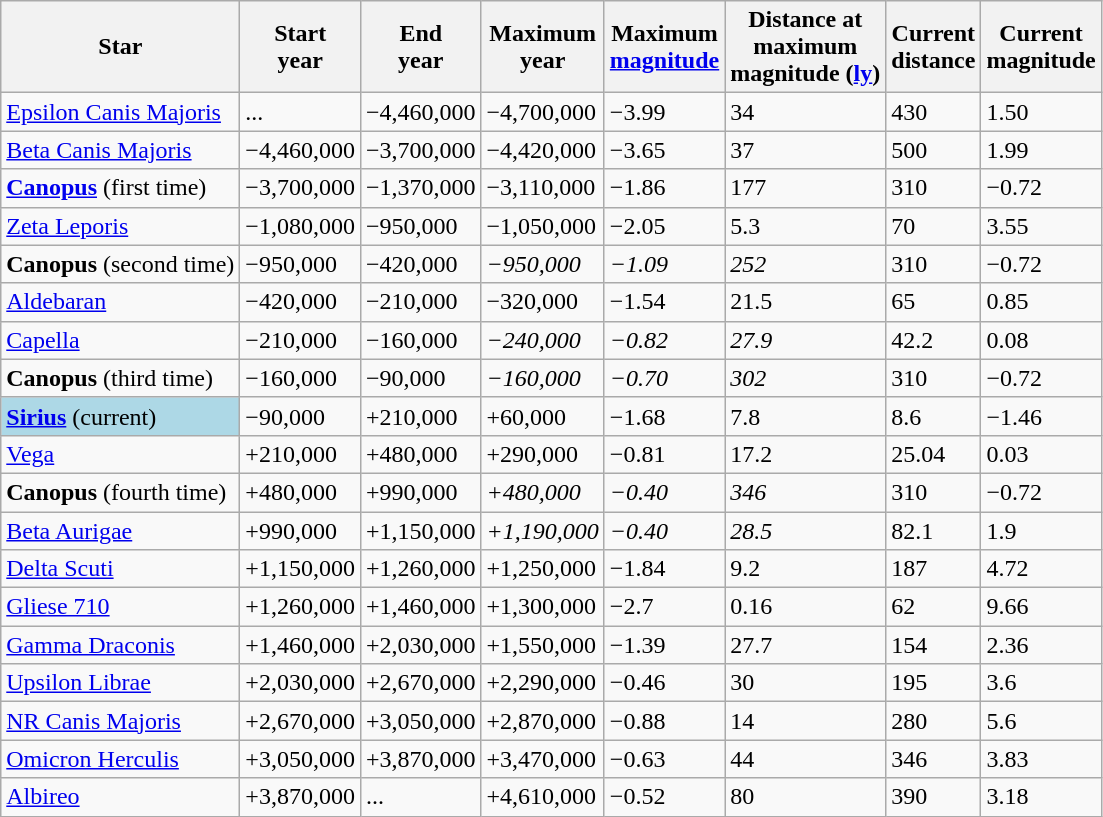<table class="wikitable sortable">
<tr>
<th>Star</th>
<th>Start<br>year</th>
<th>End<br>year</th>
<th>Maximum<br>year</th>
<th>Maximum<br><a href='#'>magnitude</a></th>
<th>Distance at<br>maximum <br>magnitude (<a href='#'>ly</a>)</th>
<th>Current<br>distance</th>
<th>Current<br>magnitude</th>
</tr>
<tr>
<td><a href='#'>Epsilon Canis Majoris</a></td>
<td data-sort-value="-4,460,001">...</td>
<td>−4,460,000</td>
<td>−4,700,000</td>
<td>−3.99</td>
<td>34</td>
<td>430</td>
<td>1.50</td>
</tr>
<tr>
<td><a href='#'>Beta Canis Majoris</a></td>
<td>−4,460,000</td>
<td>−3,700,000</td>
<td>−4,420,000</td>
<td>−3.65</td>
<td>37</td>
<td>500</td>
<td>1.99</td>
</tr>
<tr>
<td><strong><a href='#'>Canopus</a></strong> (first time)</td>
<td>−3,700,000</td>
<td>−1,370,000</td>
<td>−3,110,000</td>
<td>−1.86</td>
<td>177</td>
<td>310</td>
<td>−0.72</td>
</tr>
<tr>
<td><a href='#'>Zeta Leporis</a></td>
<td>−1,080,000</td>
<td>−950,000</td>
<td>−1,050,000</td>
<td>−2.05</td>
<td>5.3</td>
<td>70</td>
<td>3.55</td>
</tr>
<tr>
<td><strong>Canopus</strong> (second time)</td>
<td>−950,000</td>
<td>−420,000</td>
<td><em>−950,000</em></td>
<td><em>−1.09</em></td>
<td><em>252</em></td>
<td>310</td>
<td>−0.72</td>
</tr>
<tr>
<td><a href='#'>Aldebaran</a></td>
<td>−420,000</td>
<td>−210,000</td>
<td>−320,000</td>
<td>−1.54</td>
<td>21.5</td>
<td>65</td>
<td>0.85</td>
</tr>
<tr>
<td><a href='#'>Capella</a></td>
<td>−210,000</td>
<td>−160,000</td>
<td><em>−240,000</em></td>
<td><em>−0.82</em></td>
<td><em>27.9</em></td>
<td>42.2</td>
<td>0.08</td>
</tr>
<tr>
<td><strong>Canopus</strong> (third time)</td>
<td>−160,000</td>
<td>−90,000</td>
<td><em>−160,000 </em></td>
<td><em>−0.70</em></td>
<td><em>302</em></td>
<td>310</td>
<td>−0.72</td>
</tr>
<tr>
<td style="background: lightblue"><strong><a href='#'>Sirius</a></strong> (current)</td>
<td>−90,000</td>
<td>+210,000</td>
<td>+60,000</td>
<td>−1.68</td>
<td>7.8</td>
<td>8.6</td>
<td>−1.46</td>
</tr>
<tr>
<td><a href='#'>Vega</a></td>
<td>+210,000</td>
<td>+480,000</td>
<td>+290,000</td>
<td>−0.81</td>
<td>17.2</td>
<td>25.04</td>
<td>0.03</td>
</tr>
<tr>
<td><strong>Canopus</strong> (fourth time)</td>
<td>+480,000</td>
<td>+990,000</td>
<td><em>+480,000</em></td>
<td><em>−0.40</em></td>
<td><em>346</em></td>
<td>310</td>
<td>−0.72</td>
</tr>
<tr>
<td><a href='#'>Beta Aurigae</a></td>
<td>+990,000</td>
<td>+1,150,000</td>
<td><em>+1,190,000</em></td>
<td><em>−0.40</em></td>
<td><em>28.5</em></td>
<td>82.1</td>
<td>1.9</td>
</tr>
<tr>
<td><a href='#'>Delta Scuti</a></td>
<td>+1,150,000</td>
<td>+1,260,000</td>
<td>+1,250,000</td>
<td>−1.84</td>
<td>9.2</td>
<td>187</td>
<td>4.72</td>
</tr>
<tr>
<td><a href='#'>Gliese 710</a></td>
<td>+1,260,000</td>
<td>+1,460,000</td>
<td>+1,300,000</td>
<td>−2.7</td>
<td>0.16</td>
<td>62</td>
<td>9.66</td>
</tr>
<tr>
<td><a href='#'>Gamma Draconis</a></td>
<td>+1,460,000</td>
<td>+2,030,000</td>
<td>+1,550,000</td>
<td>−1.39</td>
<td>27.7</td>
<td>154</td>
<td>2.36</td>
</tr>
<tr>
<td><a href='#'>Upsilon Librae</a></td>
<td>+2,030,000</td>
<td>+2,670,000</td>
<td>+2,290,000</td>
<td>−0.46</td>
<td>30</td>
<td>195</td>
<td>3.6</td>
</tr>
<tr>
<td><a href='#'>NR Canis Majoris</a></td>
<td>+2,670,000</td>
<td>+3,050,000</td>
<td>+2,870,000</td>
<td>−0.88</td>
<td>14</td>
<td>280</td>
<td>5.6</td>
</tr>
<tr>
<td><a href='#'>Omicron Herculis</a></td>
<td>+3,050,000</td>
<td>+3,870,000</td>
<td>+3,470,000</td>
<td>−0.63</td>
<td>44</td>
<td>346</td>
<td>3.83</td>
</tr>
<tr>
<td><a href='#'>Albireo</a></td>
<td>+3,870,000</td>
<td data-sort-value="+3,870,001">...</td>
<td>+4,610,000</td>
<td>−0.52</td>
<td>80</td>
<td>390</td>
<td>3.18</td>
</tr>
</table>
